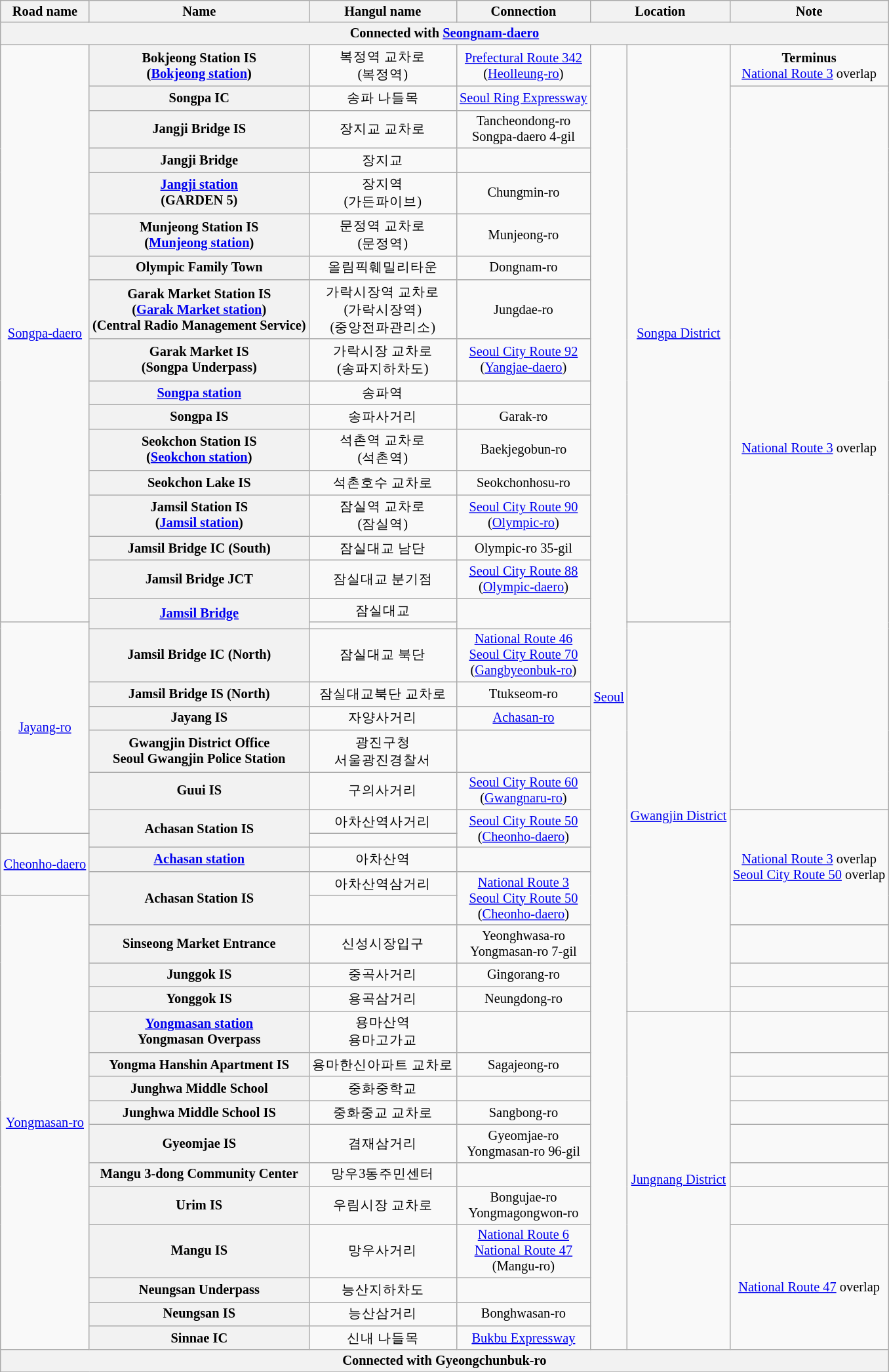<table class="wikitable" style="font-size: 85%; text-align: center;">
<tr>
<th>Road name</th>
<th>Name</th>
<th>Hangul name</th>
<th>Connection</th>
<th colspan="2">Location</th>
<th>Note</th>
</tr>
<tr>
<th colspan=7>Connected with <a href='#'>Seongnam-daero</a></th>
</tr>
<tr>
<td rowspan=17><a href='#'>Songpa-daero</a></td>
<th>Bokjeong Station IS<br>(<a href='#'>Bokjeong station</a>)</th>
<td>복정역 교차로<br>(복정역)</td>
<td><a href='#'>Prefectural Route 342</a><br>(<a href='#'>Heolleung-ro</a>)</td>
<td rowspan=42><a href='#'>Seoul</a></td>
<td rowspan=17><a href='#'>Songpa District</a></td>
<td><strong>Terminus</strong><br><a href='#'>National Route 3</a> overlap</td>
</tr>
<tr>
<th>Songpa IC</th>
<td>송파 나들목</td>
<td><a href='#'>Seoul Ring Expressway</a></td>
<td rowspan=22><a href='#'>National Route 3</a> overlap</td>
</tr>
<tr>
<th>Jangji Bridge IS</th>
<td>장지교 교차로</td>
<td>Tancheondong-ro<br>Songpa-daero 4-gil</td>
</tr>
<tr>
<th>Jangji Bridge</th>
<td>장지교</td>
<td></td>
</tr>
<tr>
<th><a href='#'>Jangji station</a><br>(GARDEN 5)</th>
<td>장지역<br>(가든파이브)</td>
<td>Chungmin-ro</td>
</tr>
<tr>
<th>Munjeong Station IS<br>(<a href='#'>Munjeong station</a>)</th>
<td>문정역 교차로<br>(문정역)</td>
<td>Munjeong-ro</td>
</tr>
<tr>
<th>Olympic Family Town</th>
<td>올림픽훼밀리타운</td>
<td>Dongnam-ro</td>
</tr>
<tr>
<th>Garak Market Station IS<br>(<a href='#'>Garak Market station</a>)<br>(Central Radio Management Service)</th>
<td>가락시장역 교차로<br>(가락시장역)<br>(중앙전파관리소)</td>
<td>Jungdae-ro</td>
</tr>
<tr>
<th>Garak Market IS<br>(Songpa Underpass)</th>
<td>가락시장 교차로<br>(송파지하차도)</td>
<td><a href='#'>Seoul City Route 92</a><br>(<a href='#'>Yangjae-daero</a>)</td>
</tr>
<tr>
<th><a href='#'>Songpa station</a></th>
<td>송파역</td>
<td></td>
</tr>
<tr>
<th>Songpa IS</th>
<td>송파사거리</td>
<td>Garak-ro</td>
</tr>
<tr>
<th>Seokchon Station IS<br>(<a href='#'>Seokchon station</a>)</th>
<td>석촌역 교차로<br>(석촌역)</td>
<td>Baekjegobun-ro</td>
</tr>
<tr>
<th>Seokchon Lake IS</th>
<td>석촌호수 교차로</td>
<td>Seokchonhosu-ro</td>
</tr>
<tr>
<th>Jamsil Station IS<br>(<a href='#'>Jamsil station</a>)</th>
<td>잠실역 교차로<br>(잠실역)</td>
<td><a href='#'>Seoul City Route 90</a><br>(<a href='#'>Olympic-ro</a>)</td>
</tr>
<tr>
<th>Jamsil Bridge IC (South)</th>
<td>잠실대교 남단</td>
<td>Olympic-ro 35-gil</td>
</tr>
<tr>
<th>Jamsil Bridge JCT</th>
<td>잠실대교 분기점</td>
<td><a href='#'>Seoul City Route 88</a><br>(<a href='#'>Olympic-daero</a>)</td>
</tr>
<tr>
<th rowspan=2><a href='#'>Jamsil Bridge</a></th>
<td>잠실대교</td>
<td rowspan=2></td>
</tr>
<tr>
<td rowspan=7><a href='#'>Jayang-ro</a></td>
<td></td>
<td rowspan=14><a href='#'>Gwangjin District</a></td>
</tr>
<tr>
<th>Jamsil Bridge IC (North)</th>
<td>잠실대교 북단</td>
<td><a href='#'>National Route 46</a><br><a href='#'>Seoul City Route 70</a><br>(<a href='#'>Gangbyeonbuk-ro</a>)</td>
</tr>
<tr>
<th>Jamsil Bridge IS (North)</th>
<td>잠실대교북단 교차로</td>
<td>Ttukseom-ro</td>
</tr>
<tr>
<th>Jayang IS</th>
<td>자양사거리</td>
<td><a href='#'>Achasan-ro</a></td>
</tr>
<tr>
<th>Gwangjin District Office<br>Seoul Gwangjin Police Station</th>
<td>광진구청<br>서울광진경찰서</td>
<td></td>
</tr>
<tr>
<th>Guui IS</th>
<td>구의사거리</td>
<td><a href='#'>Seoul City Route 60</a><br>(<a href='#'>Gwangnaru-ro</a>)</td>
</tr>
<tr>
<th rowspan=2>Achasan Station IS</th>
<td>아차산역사거리</td>
<td rowspan=2><a href='#'>Seoul City Route 50</a><br>(<a href='#'>Cheonho-daero</a>)</td>
<td rowspan=5><a href='#'>National Route 3</a> overlap<br><a href='#'>Seoul City Route 50</a> overlap</td>
</tr>
<tr>
<td rowspan=3><a href='#'>Cheonho-daero</a> </td>
</tr>
<tr>
<th><a href='#'>Achasan station</a></th>
<td>아차산역</td>
<td></td>
</tr>
<tr>
<th rowspan=2>Achasan Station IS</th>
<td>아차산역삼거리</td>
<td rowspan=2><a href='#'>National Route 3</a><br><a href='#'>Seoul City Route 50</a><br>(<a href='#'>Cheonho-daero</a>)</td>
</tr>
<tr>
<td rowspan=15><a href='#'>Yongmasan-ro</a> </td>
</tr>
<tr>
<th>Sinseong Market Entrance</th>
<td>신성시장입구</td>
<td>Yeonghwasa-ro<br>Yongmasan-ro 7-gil</td>
<td></td>
</tr>
<tr>
<th>Junggok IS</th>
<td>중곡사거리</td>
<td>Gingorang-ro</td>
<td></td>
</tr>
<tr>
<th>Yonggok IS</th>
<td>용곡삼거리</td>
<td>Neungdong-ro</td>
<td></td>
</tr>
<tr>
<th><a href='#'>Yongmasan station</a><br>Yongmasan Overpass</th>
<td>용마산역<br>용마고가교</td>
<td></td>
<td rowspan=11><a href='#'>Jungnang District</a></td>
<td></td>
</tr>
<tr>
<th>Yongma Hanshin Apartment IS</th>
<td>용마한신아파트 교차로</td>
<td>Sagajeong-ro</td>
<td></td>
</tr>
<tr>
<th>Junghwa Middle School</th>
<td>중화중학교</td>
<td></td>
<td></td>
</tr>
<tr>
<th>Junghwa Middle School IS</th>
<td>중화중교 교차로</td>
<td>Sangbong-ro</td>
<td></td>
</tr>
<tr>
<th>Gyeomjae IS</th>
<td>겸재삼거리</td>
<td>Gyeomjae-ro<br>Yongmasan-ro 96-gil</td>
<td></td>
</tr>
<tr>
<th>Mangu 3-dong Community Center</th>
<td>망우3동주민센터</td>
<td></td>
<td></td>
</tr>
<tr>
<th>Urim IS</th>
<td>우림시장 교차로</td>
<td>Bongujae-ro<br>Yongmagongwon-ro</td>
<td></td>
</tr>
<tr>
<th>Mangu IS</th>
<td>망우사거리</td>
<td><a href='#'>National Route 6</a><br><a href='#'>National Route 47</a><br>(Mangu-ro)</td>
<td rowspan=4><a href='#'>National Route 47</a> overlap</td>
</tr>
<tr>
<th>Neungsan Underpass</th>
<td>능산지하차도</td>
<td></td>
</tr>
<tr>
<th>Neungsan IS</th>
<td>능산삼거리</td>
<td>Bonghwasan-ro</td>
</tr>
<tr>
<th>Sinnae IC</th>
<td>신내 나들목</td>
<td><a href='#'>Bukbu Expressway</a></td>
</tr>
<tr>
<th colspan=7>Connected with Gyeongchunbuk-ro</th>
</tr>
<tr>
</tr>
</table>
